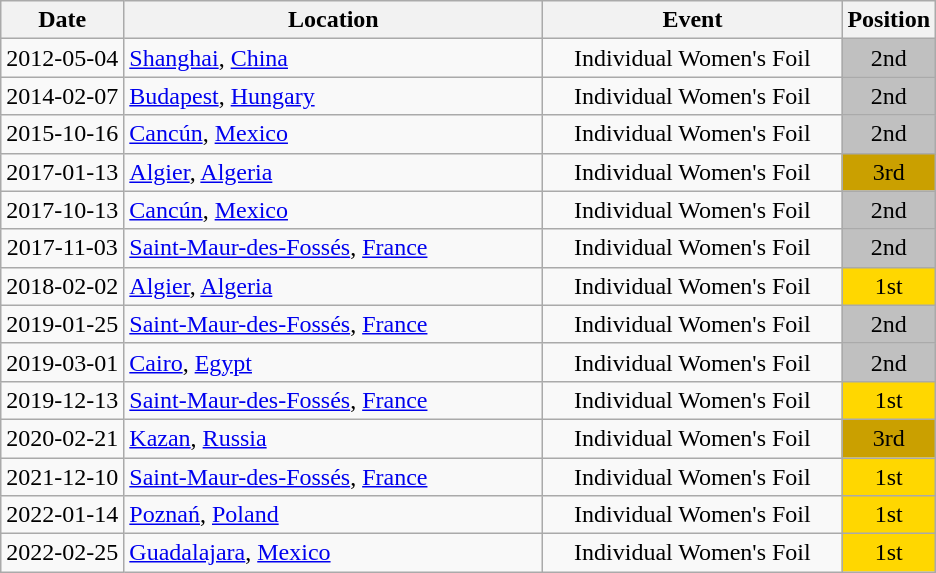<table class="wikitable" style="text-align:center;">
<tr>
<th>Date</th>
<th style="width:17em">Location</th>
<th style="width:12em">Event</th>
<th>Position</th>
</tr>
<tr>
<td>2012-05-04</td>
<td rowspan="1" align="left"> <a href='#'>Shanghai</a>, <a href='#'>China</a></td>
<td>Individual Women's Foil</td>
<td bgcolor="silver">2nd</td>
</tr>
<tr>
<td>2014-02-07</td>
<td rowspan="1" align="left"> <a href='#'>Budapest</a>, <a href='#'>Hungary</a></td>
<td>Individual Women's Foil</td>
<td bgcolor="silver">2nd</td>
</tr>
<tr>
<td>2015-10-16</td>
<td rowspan="1" align="left"> <a href='#'>Cancún</a>, <a href='#'>Mexico</a></td>
<td>Individual Women's Foil</td>
<td bgcolor="silver">2nd</td>
</tr>
<tr>
<td>2017-01-13</td>
<td rowspan="1" align="left"> <a href='#'>Algier</a>, <a href='#'>Algeria</a></td>
<td>Individual Women's Foil</td>
<td bgcolor="caramel">3rd</td>
</tr>
<tr>
<td>2017-10-13</td>
<td rowspan="1" align="left"> <a href='#'>Cancún</a>, <a href='#'>Mexico</a></td>
<td>Individual Women's Foil</td>
<td bgcolor="silver">2nd</td>
</tr>
<tr>
<td rowspan="1">2017-11-03</td>
<td rowspan="1" align="left"> <a href='#'>Saint-Maur-des-Fossés</a>, <a href='#'>France</a></td>
<td>Individual Women's Foil</td>
<td bgcolor="silver">2nd</td>
</tr>
<tr>
<td>2018-02-02</td>
<td rowspan="1" align="left"> <a href='#'>Algier</a>, <a href='#'>Algeria</a></td>
<td>Individual Women's Foil</td>
<td bgcolor="gold">1st</td>
</tr>
<tr>
<td>2019-01-25</td>
<td rowspan="1" align="left"> <a href='#'>Saint-Maur-des-Fossés</a>, <a href='#'>France</a></td>
<td>Individual Women's Foil</td>
<td bgcolor="silver">2nd</td>
</tr>
<tr>
<td>2019-03-01</td>
<td rowspan="1" align="left"> <a href='#'>Cairo</a>, <a href='#'>Egypt</a></td>
<td>Individual Women's Foil</td>
<td bgcolor="silver">2nd</td>
</tr>
<tr>
<td>2019-12-13</td>
<td rowspan="1" align="left"> <a href='#'>Saint-Maur-des-Fossés</a>, <a href='#'>France</a></td>
<td>Individual Women's Foil</td>
<td bgcolor="gold">1st</td>
</tr>
<tr>
<td>2020-02-21</td>
<td rowspan="1" align="left"> <a href='#'>Kazan</a>, <a href='#'>Russia</a></td>
<td>Individual Women's Foil</td>
<td bgcolor="caramel">3rd</td>
</tr>
<tr>
<td>2021-12-10</td>
<td rowspan="1" align="left"> <a href='#'>Saint-Maur-des-Fossés</a>, <a href='#'>France</a></td>
<td>Individual Women's Foil</td>
<td bgcolor="gold">1st</td>
</tr>
<tr>
<td>2022-01-14</td>
<td rowspan="1" align="left"> <a href='#'>Poznań</a>, <a href='#'>Poland</a></td>
<td>Individual Women's Foil</td>
<td bgcolor="gold">1st</td>
</tr>
<tr>
<td>2022-02-25</td>
<td rowspan="1" align="left"> <a href='#'>Guadalajara</a>, <a href='#'>Mexico</a></td>
<td>Individual Women's Foil</td>
<td bgcolor="gold">1st</td>
</tr>
</table>
